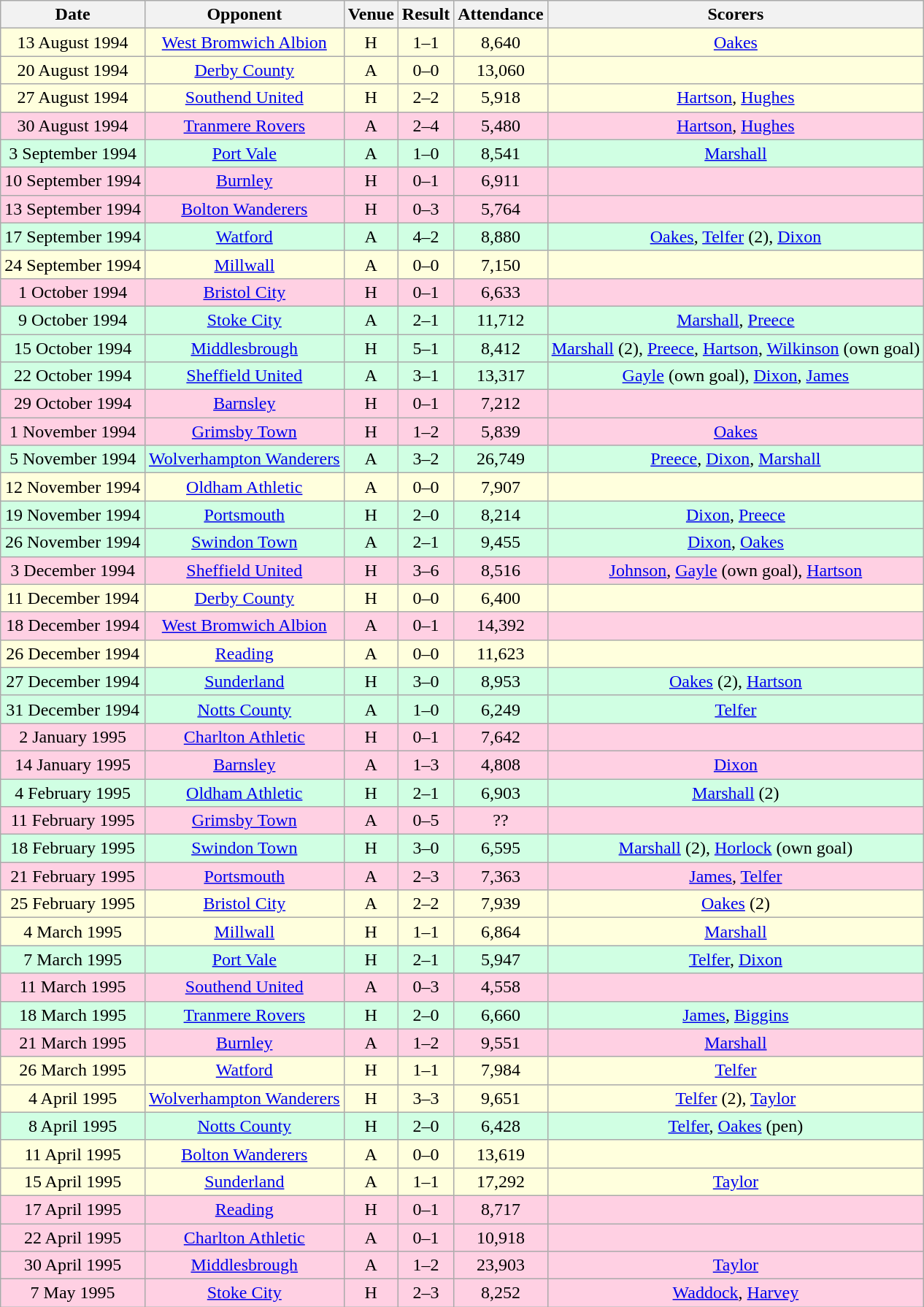<table class="wikitable sortable" style="font-size:100%; text-align:center">
<tr>
<th>Date</th>
<th>Opponent</th>
<th>Venue</th>
<th>Result</th>
<th>Attendance</th>
<th>Scorers</th>
</tr>
<tr style="background-color: #ffffdd;">
<td>13 August 1994</td>
<td><a href='#'>West Bromwich Albion</a></td>
<td>H</td>
<td>1–1</td>
<td>8,640</td>
<td><a href='#'>Oakes</a></td>
</tr>
<tr style="background-color: #ffffdd;">
<td>20 August 1994</td>
<td><a href='#'>Derby County</a></td>
<td>A</td>
<td>0–0</td>
<td>13,060</td>
<td></td>
</tr>
<tr style="background-color: #ffffdd;">
<td>27 August 1994</td>
<td><a href='#'>Southend United</a></td>
<td>H</td>
<td>2–2</td>
<td>5,918</td>
<td><a href='#'>Hartson</a>, <a href='#'>Hughes</a></td>
</tr>
<tr style="background-color: #ffd0e3;">
<td>30 August 1994</td>
<td><a href='#'>Tranmere Rovers</a></td>
<td>A</td>
<td>2–4</td>
<td>5,480</td>
<td><a href='#'>Hartson</a>, <a href='#'>Hughes</a></td>
</tr>
<tr style="background-color: #d0ffe3;">
<td>3 September 1994</td>
<td><a href='#'>Port Vale</a></td>
<td>A</td>
<td>1–0</td>
<td>8,541</td>
<td><a href='#'>Marshall</a></td>
</tr>
<tr style="background-color: #ffd0e3;">
<td>10 September 1994</td>
<td><a href='#'>Burnley</a></td>
<td>H</td>
<td>0–1</td>
<td>6,911</td>
<td></td>
</tr>
<tr style="background-color: #ffd0e3;">
<td>13 September 1994</td>
<td><a href='#'>Bolton Wanderers</a></td>
<td>H</td>
<td>0–3</td>
<td>5,764</td>
<td></td>
</tr>
<tr style="background-color: #d0ffe3;">
<td>17 September 1994</td>
<td><a href='#'>Watford</a></td>
<td>A</td>
<td>4–2</td>
<td>8,880</td>
<td><a href='#'>Oakes</a>, <a href='#'>Telfer</a> (2), <a href='#'>Dixon</a></td>
</tr>
<tr style="background-color: #ffffdd;">
<td>24 September 1994</td>
<td><a href='#'>Millwall</a></td>
<td>A</td>
<td>0–0</td>
<td>7,150</td>
<td></td>
</tr>
<tr style="background-color: #ffd0e3;">
<td>1 October 1994</td>
<td><a href='#'>Bristol City</a></td>
<td>H</td>
<td>0–1</td>
<td>6,633</td>
<td></td>
</tr>
<tr style="background-color: #d0ffe3;">
<td>9 October 1994</td>
<td><a href='#'>Stoke City</a></td>
<td>A</td>
<td>2–1</td>
<td>11,712</td>
<td><a href='#'>Marshall</a>, <a href='#'>Preece</a></td>
</tr>
<tr style="background-color: #d0ffe3;">
<td>15 October 1994</td>
<td><a href='#'>Middlesbrough</a></td>
<td>H</td>
<td>5–1</td>
<td>8,412</td>
<td><a href='#'>Marshall</a> (2), <a href='#'>Preece</a>, <a href='#'>Hartson</a>, <a href='#'>Wilkinson</a> (own goal)</td>
</tr>
<tr style="background-color: #d0ffe3;">
<td>22 October 1994</td>
<td><a href='#'>Sheffield United</a></td>
<td>A</td>
<td>3–1</td>
<td>13,317</td>
<td><a href='#'>Gayle</a> (own goal), <a href='#'>Dixon</a>, <a href='#'>James</a></td>
</tr>
<tr style="background-color: #ffd0e3;">
<td>29 October 1994</td>
<td><a href='#'>Barnsley</a></td>
<td>H</td>
<td>0–1</td>
<td>7,212</td>
<td></td>
</tr>
<tr style="background-color: #ffd0e3;">
<td>1 November 1994</td>
<td><a href='#'>Grimsby Town</a></td>
<td>H</td>
<td>1–2</td>
<td>5,839</td>
<td><a href='#'>Oakes</a></td>
</tr>
<tr style="background-color: #d0ffe3;">
<td>5 November 1994</td>
<td><a href='#'>Wolverhampton Wanderers</a></td>
<td>A</td>
<td>3–2</td>
<td>26,749</td>
<td><a href='#'>Preece</a>, <a href='#'>Dixon</a>, <a href='#'>Marshall</a></td>
</tr>
<tr style="background-color: #ffffdd;">
<td>12 November 1994</td>
<td><a href='#'>Oldham Athletic</a></td>
<td>A</td>
<td>0–0</td>
<td>7,907</td>
<td></td>
</tr>
<tr style="background-color: #d0ffe3;">
<td>19 November 1994</td>
<td><a href='#'>Portsmouth</a></td>
<td>H</td>
<td>2–0</td>
<td>8,214</td>
<td><a href='#'>Dixon</a>, <a href='#'>Preece</a></td>
</tr>
<tr style="background-color: #d0ffe3;">
<td>26 November 1994</td>
<td><a href='#'>Swindon Town</a></td>
<td>A</td>
<td>2–1</td>
<td>9,455</td>
<td><a href='#'>Dixon</a>, <a href='#'>Oakes</a></td>
</tr>
<tr style="background-color: #ffd0e3;">
<td>3 December 1994</td>
<td><a href='#'>Sheffield United</a></td>
<td>H</td>
<td>3–6</td>
<td>8,516</td>
<td><a href='#'>Johnson</a>, <a href='#'>Gayle</a> (own goal), <a href='#'>Hartson</a></td>
</tr>
<tr style="background-color: #ffffdd;">
<td>11 December 1994</td>
<td><a href='#'>Derby County</a></td>
<td>H</td>
<td>0–0</td>
<td>6,400</td>
<td></td>
</tr>
<tr style="background-color: #ffd0e3;">
<td>18 December 1994</td>
<td><a href='#'>West Bromwich Albion</a></td>
<td>A</td>
<td>0–1</td>
<td>14,392</td>
<td></td>
</tr>
<tr style="background-color: #ffffdd;">
<td>26 December 1994</td>
<td><a href='#'>Reading</a></td>
<td>A</td>
<td>0–0</td>
<td>11,623</td>
<td></td>
</tr>
<tr style="background-color: #d0ffe3;">
<td>27 December 1994</td>
<td><a href='#'>Sunderland</a></td>
<td>H</td>
<td>3–0</td>
<td>8,953</td>
<td><a href='#'>Oakes</a> (2), <a href='#'>Hartson</a></td>
</tr>
<tr style="background-color: #d0ffe3;">
<td>31 December 1994</td>
<td><a href='#'>Notts County</a></td>
<td>A</td>
<td>1–0</td>
<td>6,249</td>
<td><a href='#'>Telfer</a></td>
</tr>
<tr style="background-color: #ffd0e3;">
<td>2 January 1995</td>
<td><a href='#'>Charlton Athletic</a></td>
<td>H</td>
<td>0–1</td>
<td>7,642</td>
<td></td>
</tr>
<tr style="background-color: #ffd0e3;">
<td>14 January 1995</td>
<td><a href='#'>Barnsley</a></td>
<td>A</td>
<td>1–3</td>
<td>4,808</td>
<td><a href='#'>Dixon</a></td>
</tr>
<tr style="background-color: #d0ffe3;">
<td>4 February 1995</td>
<td><a href='#'>Oldham Athletic</a></td>
<td>H</td>
<td>2–1</td>
<td>6,903</td>
<td><a href='#'>Marshall</a> (2)</td>
</tr>
<tr style="background-color: #ffd0e3;">
<td>11 February 1995</td>
<td><a href='#'>Grimsby Town</a></td>
<td>A</td>
<td>0–5</td>
<td>??</td>
<td></td>
</tr>
<tr style="background-color: #d0ffe3;">
<td>18 February 1995</td>
<td><a href='#'>Swindon Town</a></td>
<td>H</td>
<td>3–0</td>
<td>6,595</td>
<td><a href='#'>Marshall</a> (2), <a href='#'>Horlock</a> (own goal)</td>
</tr>
<tr style="background-color: #ffd0e3;">
<td>21 February 1995</td>
<td><a href='#'>Portsmouth</a></td>
<td>A</td>
<td>2–3</td>
<td>7,363</td>
<td><a href='#'>James</a>, <a href='#'>Telfer</a></td>
</tr>
<tr style="background-color: #ffffdd;">
<td>25 February 1995</td>
<td><a href='#'>Bristol City</a></td>
<td>A</td>
<td>2–2</td>
<td>7,939</td>
<td><a href='#'>Oakes</a> (2)</td>
</tr>
<tr style="background-color: #ffffdd;">
<td>4 March 1995</td>
<td><a href='#'>Millwall</a></td>
<td>H</td>
<td>1–1</td>
<td>6,864</td>
<td><a href='#'>Marshall</a></td>
</tr>
<tr style="background-color: #d0ffe3;">
<td>7 March 1995</td>
<td><a href='#'>Port Vale</a></td>
<td>H</td>
<td>2–1</td>
<td>5,947</td>
<td><a href='#'>Telfer</a>, <a href='#'>Dixon</a></td>
</tr>
<tr style="background-color: #ffd0e3;">
<td>11 March 1995</td>
<td><a href='#'>Southend United</a></td>
<td>A</td>
<td>0–3</td>
<td>4,558</td>
<td></td>
</tr>
<tr style="background-color: #d0ffe3;">
<td>18 March 1995</td>
<td><a href='#'>Tranmere Rovers</a></td>
<td>H</td>
<td>2–0</td>
<td>6,660</td>
<td><a href='#'>James</a>, <a href='#'>Biggins</a></td>
</tr>
<tr style="background-color: #ffd0e3;">
<td>21 March 1995</td>
<td><a href='#'>Burnley</a></td>
<td>A</td>
<td>1–2</td>
<td>9,551</td>
<td><a href='#'>Marshall</a></td>
</tr>
<tr style="background-color: #ffffdd;">
<td>26 March 1995</td>
<td><a href='#'>Watford</a></td>
<td>H</td>
<td>1–1</td>
<td>7,984</td>
<td><a href='#'>Telfer</a></td>
</tr>
<tr style="background-color: #ffffdd;">
<td>4 April 1995</td>
<td><a href='#'>Wolverhampton Wanderers</a></td>
<td>H</td>
<td>3–3</td>
<td>9,651</td>
<td><a href='#'>Telfer</a> (2), <a href='#'>Taylor</a></td>
</tr>
<tr style="background-color: #d0ffe3;">
<td>8 April 1995</td>
<td><a href='#'>Notts County</a></td>
<td>H</td>
<td>2–0</td>
<td>6,428</td>
<td><a href='#'>Telfer</a>, <a href='#'>Oakes</a> (pen)</td>
</tr>
<tr style="background-color: #ffffdd;">
<td>11 April 1995</td>
<td><a href='#'>Bolton Wanderers</a></td>
<td>A</td>
<td>0–0</td>
<td>13,619</td>
<td></td>
</tr>
<tr style="background-color: #ffffdd;">
<td>15 April 1995</td>
<td><a href='#'>Sunderland</a></td>
<td>A</td>
<td>1–1</td>
<td>17,292</td>
<td><a href='#'>Taylor</a></td>
</tr>
<tr style="background-color: #ffd0e3;">
<td>17 April 1995</td>
<td><a href='#'>Reading</a></td>
<td>H</td>
<td>0–1</td>
<td>8,717</td>
<td></td>
</tr>
<tr style="background-color: #ffd0e3;">
<td>22 April 1995</td>
<td><a href='#'>Charlton Athletic</a></td>
<td>A</td>
<td>0–1</td>
<td>10,918</td>
<td></td>
</tr>
<tr style="background-color: #ffd0e3;">
<td>30 April 1995</td>
<td><a href='#'>Middlesbrough</a></td>
<td>A</td>
<td>1–2</td>
<td>23,903</td>
<td><a href='#'>Taylor</a></td>
</tr>
<tr style="background-color: #ffd0e3;">
<td>7 May 1995</td>
<td><a href='#'>Stoke City</a></td>
<td>H</td>
<td>2–3</td>
<td>8,252</td>
<td><a href='#'>Waddock</a>, <a href='#'>Harvey</a></td>
</tr>
</table>
